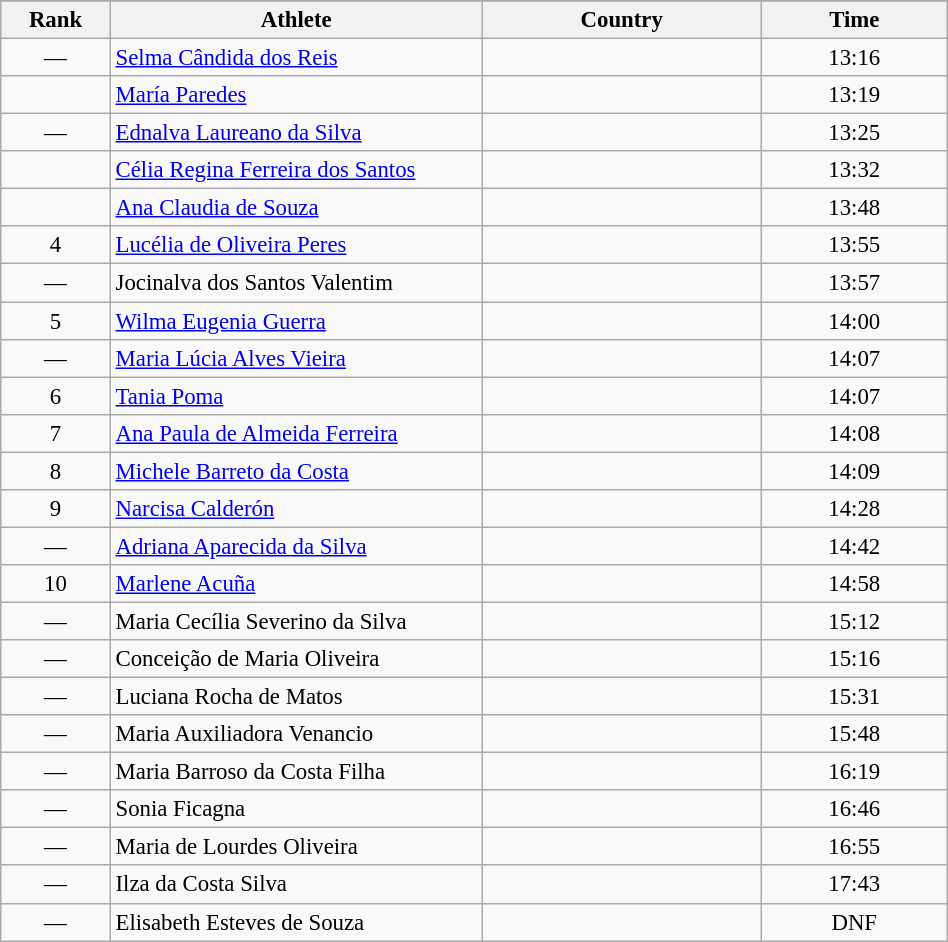<table class="wikitable sortable" style=" text-align:center; font-size:95%;" width="50%">
<tr>
</tr>
<tr>
<th width=5%>Rank</th>
<th width=20%>Athlete</th>
<th width=15%>Country</th>
<th width=10%>Time</th>
</tr>
<tr>
<td align=center>—</td>
<td align=left><a href='#'>Selma Cândida dos Reis</a></td>
<td align=left></td>
<td>13:16</td>
</tr>
<tr>
<td align=center></td>
<td align=left><a href='#'>María Paredes</a></td>
<td align=left></td>
<td>13:19</td>
</tr>
<tr>
<td align=center>—</td>
<td align=left><a href='#'>Ednalva Laureano da Silva</a></td>
<td align=left></td>
<td>13:25</td>
</tr>
<tr>
<td align=center></td>
<td align=left><a href='#'>Célia Regina Ferreira dos Santos</a></td>
<td align=left></td>
<td>13:32</td>
</tr>
<tr>
<td align=center></td>
<td align=left><a href='#'>Ana Claudia de Souza</a></td>
<td align=left></td>
<td>13:48</td>
</tr>
<tr>
<td align=center>4</td>
<td align=left><a href='#'>Lucélia de Oliveira Peres</a></td>
<td align=left></td>
<td>13:55</td>
</tr>
<tr>
<td align=center>—</td>
<td align=left>Jocinalva dos Santos Valentim</td>
<td align=left></td>
<td>13:57</td>
</tr>
<tr>
<td align=center>5</td>
<td align=left><a href='#'>Wilma Eugenia Guerra</a></td>
<td align=left></td>
<td>14:00</td>
</tr>
<tr>
<td align=center>—</td>
<td align=left><a href='#'>Maria Lúcia Alves Vieira</a></td>
<td align=left></td>
<td>14:07</td>
</tr>
<tr>
<td align=center>6</td>
<td align=left><a href='#'>Tania Poma</a></td>
<td align=left></td>
<td>14:07</td>
</tr>
<tr>
<td align=center>7</td>
<td align=left><a href='#'>Ana Paula de Almeida Ferreira</a></td>
<td align=left></td>
<td>14:08</td>
</tr>
<tr>
<td align=center>8</td>
<td align=left><a href='#'>Michele Barreto da Costa</a></td>
<td align=left></td>
<td>14:09</td>
</tr>
<tr>
<td align=center>9</td>
<td align=left><a href='#'>Narcisa Calderón</a></td>
<td align=left></td>
<td>14:28</td>
</tr>
<tr>
<td align=center>—</td>
<td align=left><a href='#'>Adriana Aparecida da Silva</a></td>
<td align=left></td>
<td>14:42</td>
</tr>
<tr>
<td align=center>10</td>
<td align=left><a href='#'>Marlene Acuña</a></td>
<td align=left></td>
<td>14:58</td>
</tr>
<tr>
<td align=center>—</td>
<td align=left>Maria Cecília Severino da Silva</td>
<td align=left></td>
<td>15:12</td>
</tr>
<tr>
<td align=center>—</td>
<td align=left>Conceição de Maria Oliveira</td>
<td align=left></td>
<td>15:16</td>
</tr>
<tr>
<td align=center>—</td>
<td align=left>Luciana Rocha de Matos</td>
<td align=left></td>
<td>15:31</td>
</tr>
<tr>
<td align=center>—</td>
<td align=left>Maria Auxiliadora Venancio</td>
<td align=left></td>
<td>15:48</td>
</tr>
<tr>
<td align=center>—</td>
<td align=left>Maria Barroso da Costa Filha</td>
<td align=left></td>
<td>16:19</td>
</tr>
<tr>
<td align=center>—</td>
<td align=left>Sonia Ficagna</td>
<td align=left></td>
<td>16:46</td>
</tr>
<tr>
<td align=center>—</td>
<td align=left>Maria de Lourdes Oliveira</td>
<td align=left></td>
<td>16:55</td>
</tr>
<tr>
<td align=center>—</td>
<td align=left>Ilza da Costa Silva</td>
<td align=left></td>
<td>17:43</td>
</tr>
<tr>
<td align=center>—</td>
<td align=left>Elisabeth Esteves de Souza</td>
<td align=left></td>
<td>DNF</td>
</tr>
</table>
